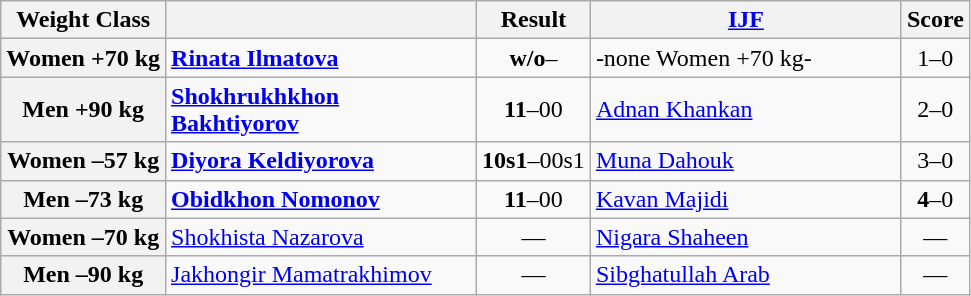<table class="wikitable">
<tr>
<th>Weight Class</th>
<th style="width: 200px;"></th>
<th>Result</th>
<th style="width: 200px;"><a href='#'>IJF</a></th>
<th>Score</th>
</tr>
<tr>
<th>Women +70 kg</th>
<td><strong><a href='#'>Rinata Ilmatova</a></strong></td>
<td align=center><strong>w/o</strong>–</td>
<td>-none Women +70 kg-</td>
<td align=center>1–0</td>
</tr>
<tr>
<th>Men +90 kg</th>
<td><strong><a href='#'>Shokhrukhkhon Bakhtiyorov</a></strong></td>
<td align=center><strong>11</strong>–00</td>
<td><a href='#'>Adnan Khankan</a></td>
<td align=center>2–0</td>
</tr>
<tr>
<th>Women –57 kg</th>
<td><strong><a href='#'>Diyora Keldiyorova</a></strong></td>
<td align=center><strong>10s1</strong>–00s1</td>
<td><a href='#'>Muna Dahouk</a></td>
<td align=center>3–0</td>
</tr>
<tr>
<th>Men –73 kg</th>
<td><strong><a href='#'>Obidkhon Nomonov</a></strong></td>
<td align=center><strong>11</strong>–00</td>
<td><a href='#'>Kavan Majidi</a></td>
<td align=center><strong>4</strong>–0</td>
</tr>
<tr>
<th>Women –70 kg</th>
<td><a href='#'>Shokhista Nazarova</a></td>
<td align=center>—</td>
<td><a href='#'>Nigara Shaheen</a></td>
<td align=center>—</td>
</tr>
<tr>
<th>Men –90 kg</th>
<td><a href='#'>Jakhongir Mamatrakhimov</a></td>
<td align=center>—</td>
<td><a href='#'>Sibghatullah Arab</a></td>
<td align=center>—</td>
</tr>
</table>
